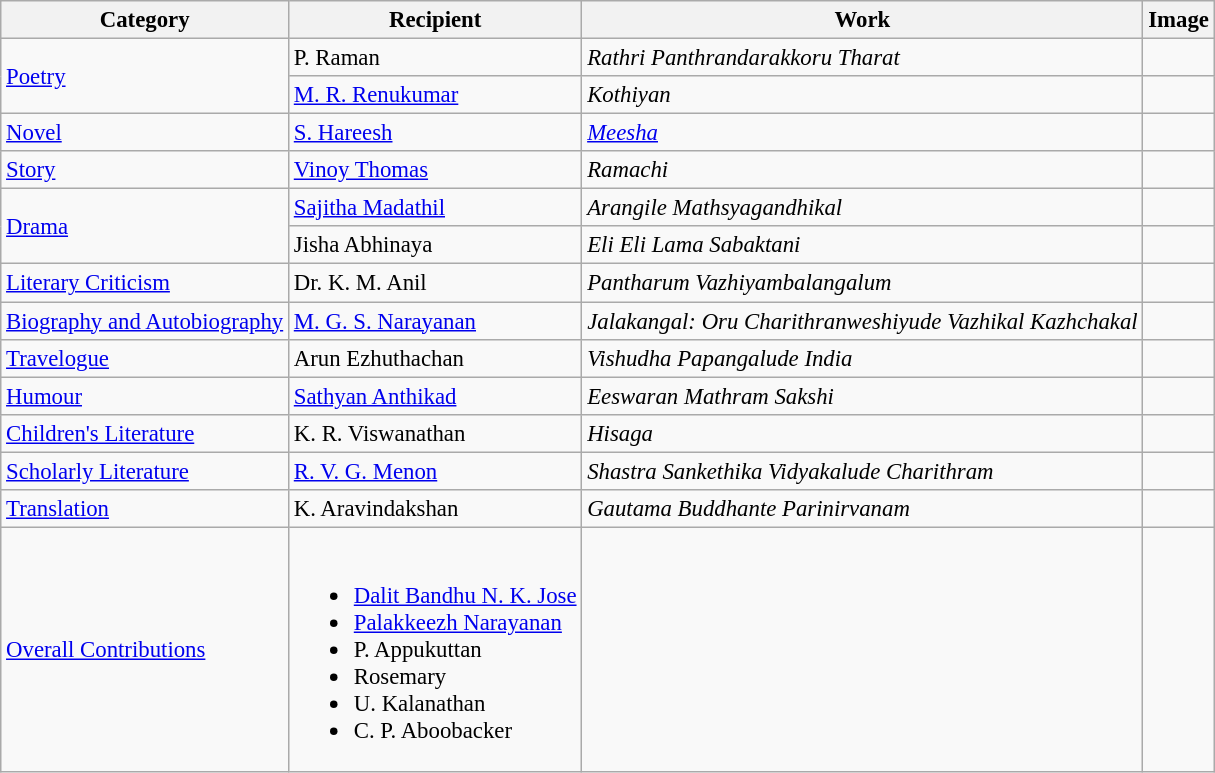<table class="wikitable" style="font-size:95%;">
<tr>
<th>Category</th>
<th>Recipient</th>
<th>Work</th>
<th>Image</th>
</tr>
<tr>
<td rowspan="2"><a href='#'>Poetry</a></td>
<td>P. Raman</td>
<td><em>Rathri Panthrandarakkoru Tharat</em></td>
<td></td>
</tr>
<tr>
<td><a href='#'>M. R. Renukumar</a></td>
<td><em>Kothiyan</em></td>
<td></td>
</tr>
<tr>
<td><a href='#'>Novel</a></td>
<td><a href='#'>S. Hareesh</a></td>
<td><em><a href='#'>Meesha</a></em></td>
<td></td>
</tr>
<tr>
<td><a href='#'>Story</a></td>
<td><a href='#'>Vinoy Thomas</a></td>
<td><em>Ramachi</em></td>
<td></td>
</tr>
<tr>
<td rowspan="2"><a href='#'>Drama</a></td>
<td><a href='#'>Sajitha Madathil</a></td>
<td><em>Arangile Mathsyagandhikal</em></td>
<td></td>
</tr>
<tr>
<td>Jisha Abhinaya</td>
<td><em>Eli Eli Lama Sabaktani</em></td>
<td></td>
</tr>
<tr>
<td><a href='#'>Literary Criticism</a></td>
<td>Dr. K. M. Anil</td>
<td><em>Pantharum Vazhiyambalangalum</em></td>
<td></td>
</tr>
<tr>
<td><a href='#'>Biography and Autobiography</a></td>
<td><a href='#'>M. G. S. Narayanan</a></td>
<td><em>Jalakangal: Oru Charithranweshiyude Vazhikal Kazhchakal</em></td>
<td></td>
</tr>
<tr>
<td><a href='#'>Travelogue</a></td>
<td>Arun Ezhuthachan</td>
<td><em>Vishudha Papangalude India</em></td>
<td></td>
</tr>
<tr>
<td><a href='#'>Humour</a></td>
<td><a href='#'>Sathyan Anthikad</a></td>
<td><em>Eeswaran Mathram Sakshi</em></td>
<td></td>
</tr>
<tr>
<td><a href='#'>Children's Literature</a></td>
<td>K. R. Viswanathan</td>
<td><em>Hisaga</em></td>
<td></td>
</tr>
<tr>
<td><a href='#'>Scholarly Literature</a></td>
<td><a href='#'>R. V. G. Menon</a></td>
<td><em>Shastra Sankethika Vidyakalude Charithram</em></td>
<td></td>
</tr>
<tr>
<td><a href='#'>Translation</a></td>
<td>K. Aravindakshan</td>
<td><em>Gautama Buddhante Parinirvanam</em></td>
<td></td>
</tr>
<tr>
<td><a href='#'>Overall Contributions</a></td>
<td><br><ul><li><a href='#'>Dalit Bandhu N. K. Jose</a></li><li><a href='#'>Palakkeezh Narayanan</a></li><li>P. Appukuttan</li><li>Rosemary</li><li>U. Kalanathan</li><li>C. P. Aboobacker</li></ul></td>
<td></td>
<td></td>
</tr>
</table>
